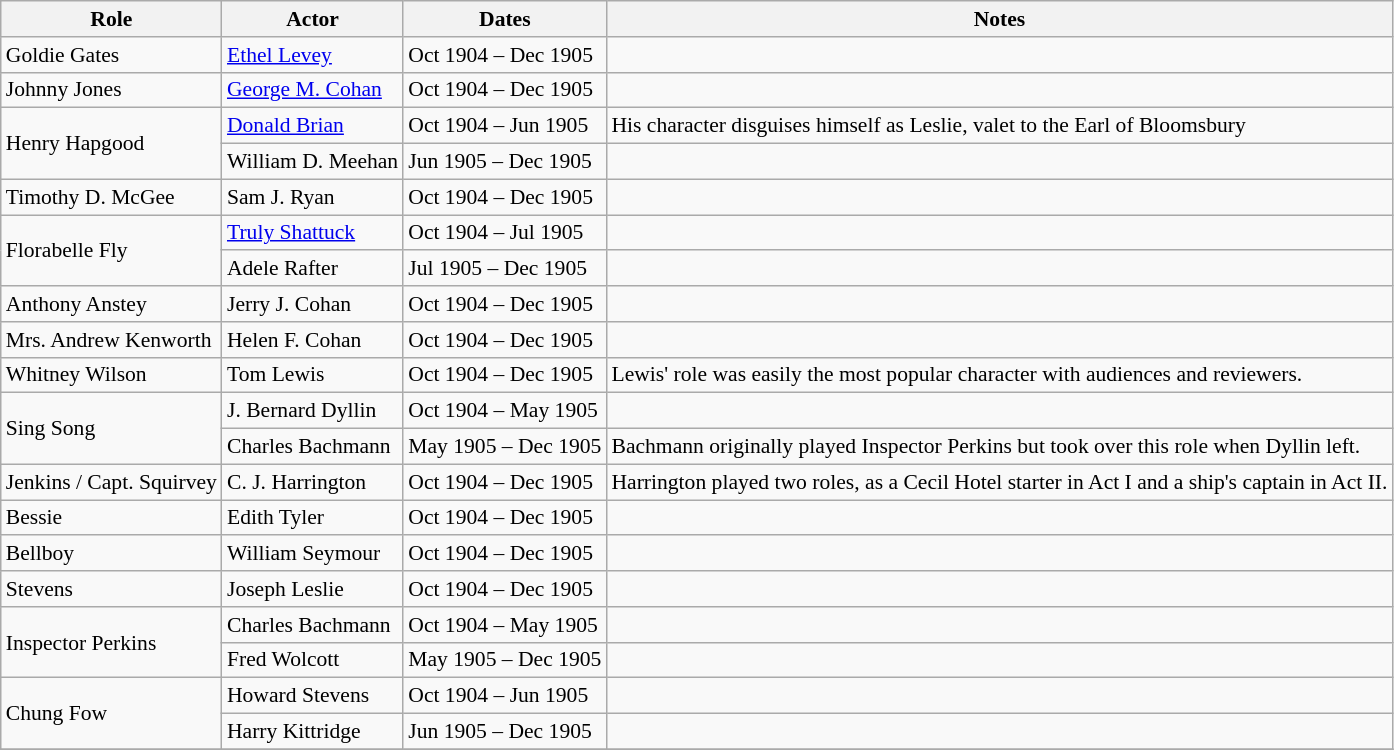<table class="wikitable sortable plainrowheaders" style="font-size: 90%">
<tr>
<th scope="col">Role</th>
<th scope="col">Actor</th>
<th scope="col">Dates</th>
<th scope="col">Notes</th>
</tr>
<tr>
<td>Goldie Gates</td>
<td><a href='#'>Ethel Levey</a></td>
<td>Oct 1904 – Dec 1905</td>
<td></td>
</tr>
<tr>
<td>Johnny Jones</td>
<td><a href='#'>George M. Cohan</a></td>
<td>Oct 1904 – Dec 1905</td>
<td></td>
</tr>
<tr>
<td rowspan=2>Henry Hapgood</td>
<td><a href='#'>Donald Brian</a></td>
<td>Oct 1904 – Jun 1905</td>
<td>His character disguises himself as Leslie, valet to the Earl of Bloomsbury</td>
</tr>
<tr>
<td>William D. Meehan</td>
<td>Jun 1905 – Dec 1905</td>
<td></td>
</tr>
<tr>
<td>Timothy D. McGee</td>
<td>Sam J. Ryan</td>
<td>Oct 1904 – Dec 1905</td>
<td></td>
</tr>
<tr>
<td rowspan=2>Florabelle Fly</td>
<td><a href='#'>Truly Shattuck</a></td>
<td>Oct 1904 – Jul 1905</td>
<td></td>
</tr>
<tr>
<td>Adele Rafter</td>
<td>Jul 1905 – Dec 1905</td>
<td></td>
</tr>
<tr>
<td>Anthony Anstey</td>
<td>Jerry J. Cohan</td>
<td>Oct 1904 – Dec 1905</td>
<td></td>
</tr>
<tr>
<td>Mrs. Andrew Kenworth</td>
<td>Helen F. Cohan</td>
<td>Oct 1904 – Dec 1905</td>
<td></td>
</tr>
<tr>
<td>Whitney Wilson</td>
<td>Tom Lewis</td>
<td>Oct 1904 – Dec 1905</td>
<td>Lewis' role was easily the most popular character with audiences and reviewers.</td>
</tr>
<tr>
<td rowspan=2>Sing Song</td>
<td>J. Bernard Dyllin</td>
<td>Oct 1904 – May 1905</td>
<td></td>
</tr>
<tr>
<td>Charles Bachmann</td>
<td>May 1905 – Dec 1905</td>
<td>Bachmann originally played Inspector Perkins but took over this role when Dyllin left.</td>
</tr>
<tr>
<td>Jenkins / Capt. Squirvey</td>
<td>C. J. Harrington</td>
<td>Oct 1904 – Dec 1905</td>
<td>Harrington played two roles, as a Cecil Hotel starter in Act I and a ship's captain in Act II.</td>
</tr>
<tr>
<td>Bessie</td>
<td>Edith Tyler</td>
<td>Oct 1904 – Dec 1905</td>
<td></td>
</tr>
<tr>
<td>Bellboy</td>
<td>William Seymour</td>
<td>Oct 1904 – Dec 1905</td>
<td></td>
</tr>
<tr>
<td>Stevens</td>
<td>Joseph Leslie</td>
<td>Oct 1904 – Dec 1905</td>
<td></td>
</tr>
<tr>
<td rowspan=2>Inspector Perkins</td>
<td>Charles Bachmann</td>
<td>Oct 1904 – May 1905</td>
<td></td>
</tr>
<tr>
<td>Fred Wolcott</td>
<td>May 1905 – Dec 1905</td>
<td></td>
</tr>
<tr>
<td rowspan=2>Chung Fow</td>
<td>Howard Stevens</td>
<td>Oct 1904 – Jun 1905</td>
<td></td>
</tr>
<tr>
<td>Harry Kittridge</td>
<td>Jun 1905 – Dec 1905</td>
<td></td>
</tr>
<tr>
</tr>
</table>
